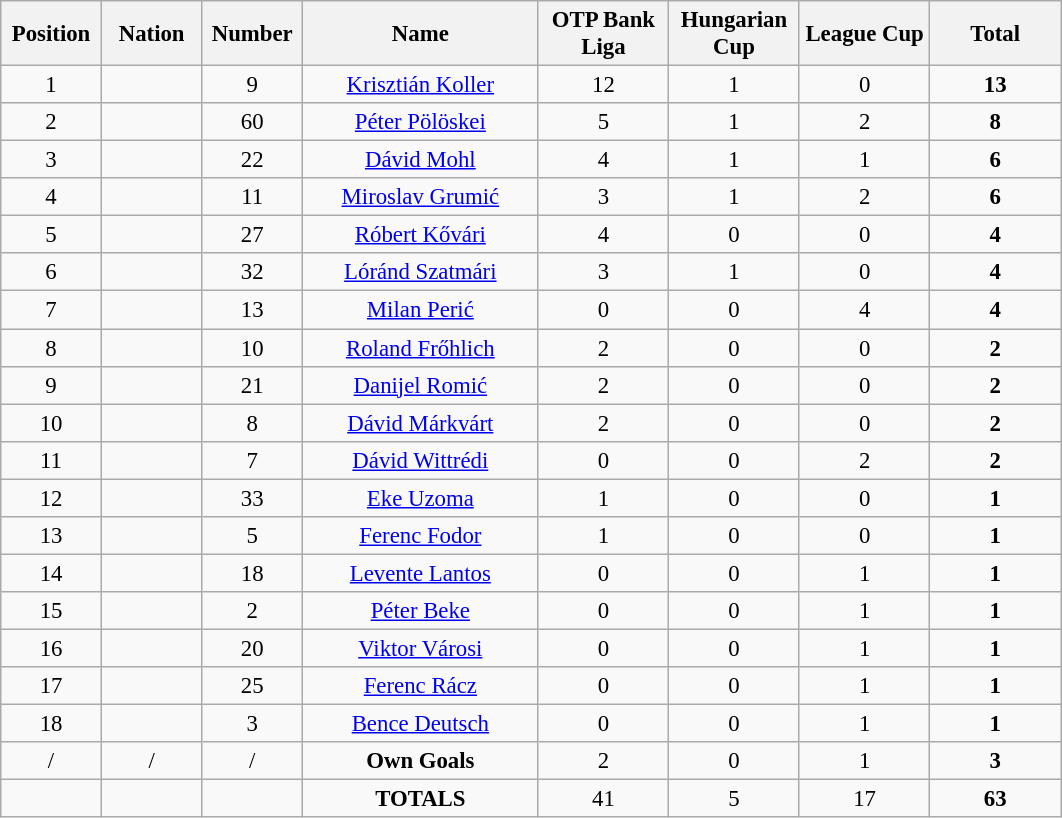<table class="wikitable" style="font-size: 95%; text-align: center;">
<tr>
<th width=60>Position</th>
<th width=60>Nation</th>
<th width=60>Number</th>
<th width=150>Name</th>
<th width=80>OTP Bank Liga</th>
<th width=80>Hungarian Cup</th>
<th width=80>League Cup</th>
<th width=80>Total</th>
</tr>
<tr>
<td>1</td>
<td></td>
<td>9</td>
<td><a href='#'>Krisztián Koller</a></td>
<td>12</td>
<td>1</td>
<td>0</td>
<td><strong>13</strong></td>
</tr>
<tr>
<td>2</td>
<td></td>
<td>60</td>
<td><a href='#'>Péter Pölöskei</a></td>
<td>5</td>
<td>1</td>
<td>2</td>
<td><strong>8</strong></td>
</tr>
<tr>
<td>3</td>
<td></td>
<td>22</td>
<td><a href='#'>Dávid Mohl</a></td>
<td>4</td>
<td>1</td>
<td>1</td>
<td><strong>6</strong></td>
</tr>
<tr>
<td>4</td>
<td></td>
<td>11</td>
<td><a href='#'>Miroslav Grumić</a></td>
<td>3</td>
<td>1</td>
<td>2</td>
<td><strong>6</strong></td>
</tr>
<tr>
<td>5</td>
<td></td>
<td>27</td>
<td><a href='#'>Róbert Kővári</a></td>
<td>4</td>
<td>0</td>
<td>0</td>
<td><strong>4</strong></td>
</tr>
<tr>
<td>6</td>
<td></td>
<td>32</td>
<td><a href='#'>Lóránd Szatmári</a></td>
<td>3</td>
<td>1</td>
<td>0</td>
<td><strong>4</strong></td>
</tr>
<tr>
<td>7</td>
<td></td>
<td>13</td>
<td><a href='#'>Milan Perić</a></td>
<td>0</td>
<td>0</td>
<td>4</td>
<td><strong>4</strong></td>
</tr>
<tr>
<td>8</td>
<td></td>
<td>10</td>
<td><a href='#'>Roland Frőhlich</a></td>
<td>2</td>
<td>0</td>
<td>0</td>
<td><strong>2</strong></td>
</tr>
<tr>
<td>9</td>
<td></td>
<td>21</td>
<td><a href='#'>Danijel Romić</a></td>
<td>2</td>
<td>0</td>
<td>0</td>
<td><strong>2</strong></td>
</tr>
<tr>
<td>10</td>
<td></td>
<td>8</td>
<td><a href='#'>Dávid Márkvárt</a></td>
<td>2</td>
<td>0</td>
<td>0</td>
<td><strong>2</strong></td>
</tr>
<tr>
<td>11</td>
<td></td>
<td>7</td>
<td><a href='#'>Dávid Wittrédi</a></td>
<td>0</td>
<td>0</td>
<td>2</td>
<td><strong>2</strong></td>
</tr>
<tr>
<td>12</td>
<td></td>
<td>33</td>
<td><a href='#'>Eke Uzoma</a></td>
<td>1</td>
<td>0</td>
<td>0</td>
<td><strong>1</strong></td>
</tr>
<tr>
<td>13</td>
<td></td>
<td>5</td>
<td><a href='#'>Ferenc Fodor</a></td>
<td>1</td>
<td>0</td>
<td>0</td>
<td><strong>1</strong></td>
</tr>
<tr>
<td>14</td>
<td></td>
<td>18</td>
<td><a href='#'>Levente Lantos</a></td>
<td>0</td>
<td>0</td>
<td>1</td>
<td><strong>1</strong></td>
</tr>
<tr>
<td>15</td>
<td></td>
<td>2</td>
<td><a href='#'>Péter Beke</a></td>
<td>0</td>
<td>0</td>
<td>1</td>
<td><strong>1</strong></td>
</tr>
<tr>
<td>16</td>
<td></td>
<td>20</td>
<td><a href='#'>Viktor Városi</a></td>
<td>0</td>
<td>0</td>
<td>1</td>
<td><strong>1</strong></td>
</tr>
<tr>
<td>17</td>
<td></td>
<td>25</td>
<td><a href='#'>Ferenc Rácz</a></td>
<td>0</td>
<td>0</td>
<td>1</td>
<td><strong>1</strong></td>
</tr>
<tr>
<td>18</td>
<td></td>
<td>3</td>
<td><a href='#'>Bence Deutsch</a></td>
<td>0</td>
<td>0</td>
<td>1</td>
<td><strong>1</strong></td>
</tr>
<tr>
<td>/</td>
<td>/</td>
<td>/</td>
<td><strong>Own Goals</strong></td>
<td>2</td>
<td>0</td>
<td>1</td>
<td><strong>3</strong></td>
</tr>
<tr>
<td></td>
<td></td>
<td></td>
<td><strong>TOTALS</strong></td>
<td>41</td>
<td>5</td>
<td>17</td>
<td><strong>63</strong></td>
</tr>
</table>
